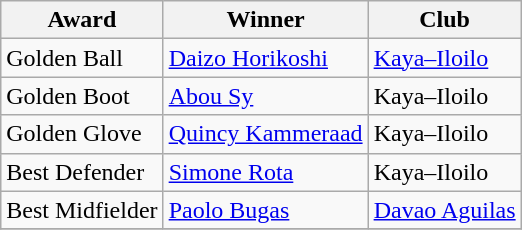<table class="wikitable">
<tr>
<th>Award</th>
<th>Winner</th>
<th>Club</th>
</tr>
<tr>
<td>Golden Ball</td>
<td> <a href='#'>Daizo Horikoshi</a></td>
<td><a href='#'>Kaya–Iloilo</a></td>
</tr>
<tr>
<td>Golden Boot</td>
<td> <a href='#'>Abou Sy</a></td>
<td>Kaya–Iloilo</td>
</tr>
<tr>
<td>Golden Glove</td>
<td> <a href='#'>Quincy Kammeraad</a></td>
<td>Kaya–Iloilo</td>
</tr>
<tr>
<td>Best Defender</td>
<td> <a href='#'>Simone Rota</a></td>
<td>Kaya–Iloilo</td>
</tr>
<tr>
<td>Best Midfielder</td>
<td> <a href='#'>Paolo Bugas</a></td>
<td><a href='#'>Davao Aguilas</a></td>
</tr>
<tr>
</tr>
</table>
